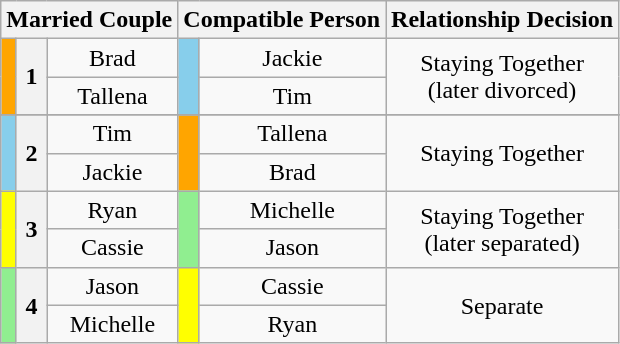<table class="wikitable plainrowheaders" style="text-align:center">
<tr>
<th colspan="3">Married Couple</th>
<th colspan="2">Compatible Person</th>
<th>Relationship Decision</th>
</tr>
<tr Tallena and Brad>
<th rowspan="2" style="background:orange; color:black;"></th>
<th rowspan="2">1</th>
<td>Brad</td>
<td rowspan="2" style="background:skyblue; color:black;"></td>
<td>Jackie</td>
<td rowspan="2">Staying Together<br>(later divorced)</td>
</tr>
<tr>
<td>Tallena</td>
<td>Tim</td>
</tr>
<tr>
</tr>
<tr Tim and Jackie>
<th rowspan="2" style="background:skyblue; color:black;"></th>
<th rowspan="2">2</th>
<td>Tim</td>
<td rowspan="2" style="background:orange; color:black;"></td>
<td>Tallena</td>
<td rowspan="2">Staying Together</td>
</tr>
<tr>
<td>Jackie</td>
<td>Brad</td>
</tr>
<tr>
<th rowspan="2" style="background:yellow; color:black;"></th>
<th rowspan="2">3</th>
<td>Ryan</td>
<td rowspan="2" style="background:lightgreen; color:black;"></td>
<td>Michelle</td>
<td rowspan="2">Staying Together<br>(later separated)</td>
</tr>
<tr>
<td>Cassie</td>
<td>Jason</td>
</tr>
<tr>
<th rowspan="2" style="background:lightgreen; color:black;"></th>
<th rowspan="2">4</th>
<td>Jason</td>
<td rowspan="2" style="background:yellow; color:black;"></td>
<td>Cassie</td>
<td rowspan="2">Separate</td>
</tr>
<tr>
<td>Michelle</td>
<td>Ryan</td>
</tr>
</table>
